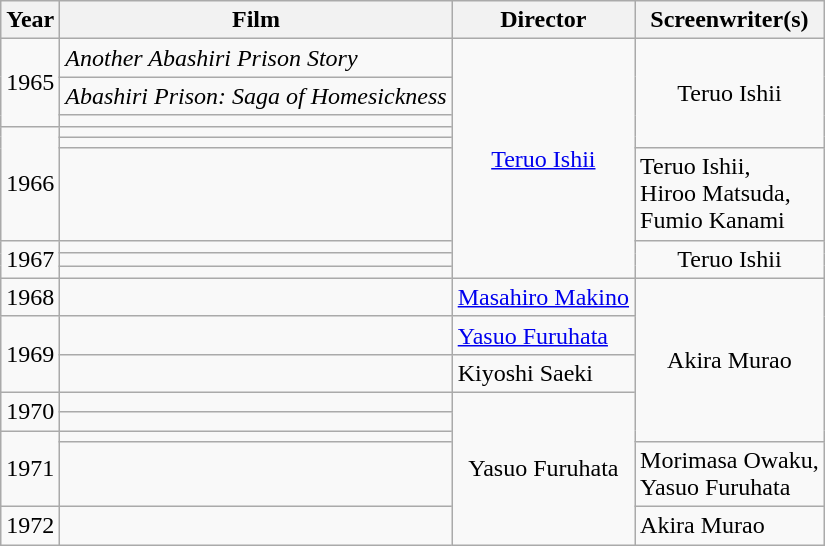<table class="wikitable">
<tr>
<th>Year</th>
<th>Film</th>
<th>Director</th>
<th>Screenwriter(s)</th>
</tr>
<tr>
<td align="center" rowspan="3">1965</td>
<td><em>Another Abashiri Prison Story</em><br></td>
<td align="center" rowspan="9"><a href='#'>Teruo Ishii</a></td>
<td align="center" rowspan="5">Teruo Ishii</td>
</tr>
<tr>
<td><em>Abashiri Prison: Saga of Homesickness</em><br></td>
</tr>
<tr>
<td></td>
</tr>
<tr>
<td align="center" rowspan="3">1966</td>
<td></td>
</tr>
<tr>
<td></td>
</tr>
<tr>
<td></td>
<td>Teruo Ishii,<br>Hiroo Matsuda,<br>Fumio Kanami</td>
</tr>
<tr>
<td align="center" rowspan="3">1967</td>
<td></td>
<td align="center" rowspan="3">Teruo Ishii</td>
</tr>
<tr>
<td></td>
</tr>
<tr>
<td></td>
</tr>
<tr>
<td>1968</td>
<td></td>
<td><a href='#'>Masahiro Makino</a></td>
<td align="center" rowspan="6">Akira Murao</td>
</tr>
<tr>
<td align="center" rowspan="2">1969</td>
<td></td>
<td><a href='#'>Yasuo Furuhata</a></td>
</tr>
<tr>
<td></td>
<td>Kiyoshi Saeki</td>
</tr>
<tr>
<td align="center" rowspan="2">1970</td>
<td></td>
<td align="center" rowspan="5">Yasuo Furuhata</td>
</tr>
<tr>
<td></td>
</tr>
<tr>
<td align="center" rowspan="2">1971</td>
<td></td>
</tr>
<tr>
<td></td>
<td>Morimasa Owaku,<br>Yasuo Furuhata</td>
</tr>
<tr>
<td>1972</td>
<td></td>
<td>Akira Murao</td>
</tr>
</table>
